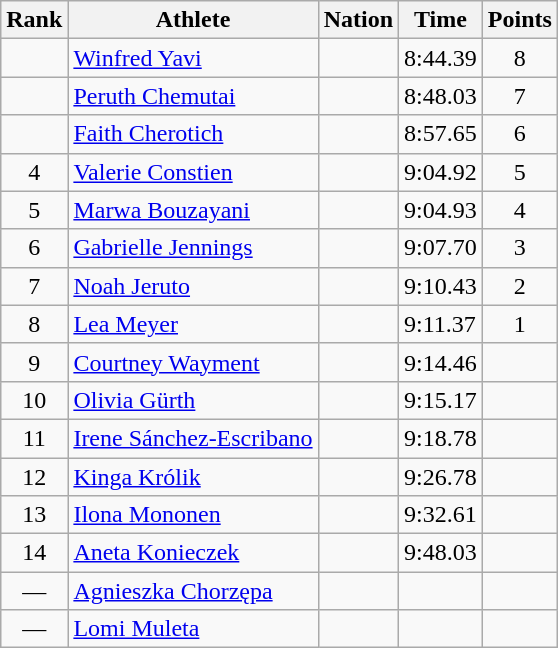<table class="wikitable">
<tr>
<th scope="col">Rank</th>
<th scope="col">Athlete</th>
<th scope="col">Nation</th>
<th scope="col">Time</th>
<th scope="col">Points</th>
</tr>
<tr>
<td align=center></td>
<td><a href='#'>Winfred Yavi</a></td>
<td></td>
<td>8:44.39</td>
<td align=center>8</td>
</tr>
<tr>
<td align=center></td>
<td><a href='#'>Peruth Chemutai</a></td>
<td></td>
<td>8:48.03</td>
<td align=center>7</td>
</tr>
<tr>
<td align=center></td>
<td><a href='#'>Faith Cherotich</a></td>
<td></td>
<td>8:57.65</td>
<td align=center>6</td>
</tr>
<tr>
<td align=center>4</td>
<td><a href='#'>Valerie Constien</a></td>
<td></td>
<td>9:04.92</td>
<td align=center>5</td>
</tr>
<tr>
<td align=center>5</td>
<td><a href='#'>Marwa Bouzayani</a></td>
<td></td>
<td>9:04.93</td>
<td align=center>4</td>
</tr>
<tr>
<td align=center>6</td>
<td><a href='#'>Gabrielle Jennings</a></td>
<td></td>
<td>9:07.70</td>
<td align=center>3</td>
</tr>
<tr>
<td align=center>7</td>
<td><a href='#'>Noah Jeruto</a></td>
<td></td>
<td>9:10.43</td>
<td align=center>2</td>
</tr>
<tr>
<td align=center>8</td>
<td><a href='#'>Lea Meyer</a></td>
<td></td>
<td>9:11.37</td>
<td align=center>1</td>
</tr>
<tr>
<td align=center>9</td>
<td><a href='#'>Courtney Wayment</a></td>
<td></td>
<td>9:14.46</td>
<td align=center></td>
</tr>
<tr>
<td align=center>10</td>
<td><a href='#'>Olivia Gürth</a></td>
<td></td>
<td>9:15.17</td>
<td align=center></td>
</tr>
<tr>
<td align=center>11</td>
<td><a href='#'>Irene Sánchez-Escribano</a></td>
<td></td>
<td>9:18.78</td>
<td align=center></td>
</tr>
<tr>
<td align=center>12</td>
<td><a href='#'>Kinga Królik</a></td>
<td></td>
<td>9:26.78</td>
<td align=center></td>
</tr>
<tr>
<td align=center>13</td>
<td><a href='#'>Ilona Mononen</a></td>
<td></td>
<td>9:32.61</td>
<td align=center></td>
</tr>
<tr>
<td align=center>14</td>
<td><a href='#'>Aneta Konieczek</a></td>
<td></td>
<td>9:48.03</td>
<td align=center></td>
</tr>
<tr>
<td align=center>—</td>
<td><a href='#'>Agnieszka Chorzępa</a></td>
<td></td>
<td></td>
<td align=center></td>
</tr>
<tr>
<td align=center>—</td>
<td><a href='#'>Lomi Muleta</a></td>
<td></td>
<td></td>
<td align=center></td>
</tr>
</table>
